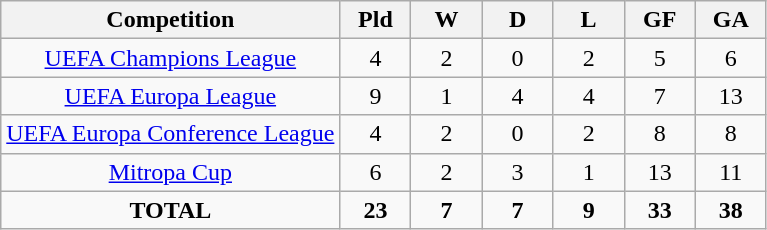<table class="wikitable" style="text-align:center;">
<tr>
<th>Competition</th>
<th width=40>Pld</th>
<th width=40>W</th>
<th width=40>D</th>
<th width=40>L</th>
<th width=40>GF</th>
<th width=40>GA</th>
</tr>
<tr>
<td><a href='#'>UEFA Champions League</a></td>
<td>4</td>
<td>2</td>
<td>0</td>
<td>2</td>
<td>5</td>
<td>6</td>
</tr>
<tr>
<td><a href='#'>UEFA Europa League</a></td>
<td>9</td>
<td>1</td>
<td>4</td>
<td>4</td>
<td>7</td>
<td>13</td>
</tr>
<tr>
<td><a href='#'>UEFA Europa Conference League</a></td>
<td>4</td>
<td>2</td>
<td>0</td>
<td>2</td>
<td>8</td>
<td>8</td>
</tr>
<tr>
<td><a href='#'>Mitropa Cup</a></td>
<td>6</td>
<td>2</td>
<td>3</td>
<td>1</td>
<td>13</td>
<td>11</td>
</tr>
<tr>
<td><strong>TOTAL</strong></td>
<td><strong>23</strong></td>
<td><strong>7</strong></td>
<td><strong>7</strong></td>
<td><strong>9</strong></td>
<td><strong>33</strong></td>
<td><strong>38</strong></td>
</tr>
</table>
